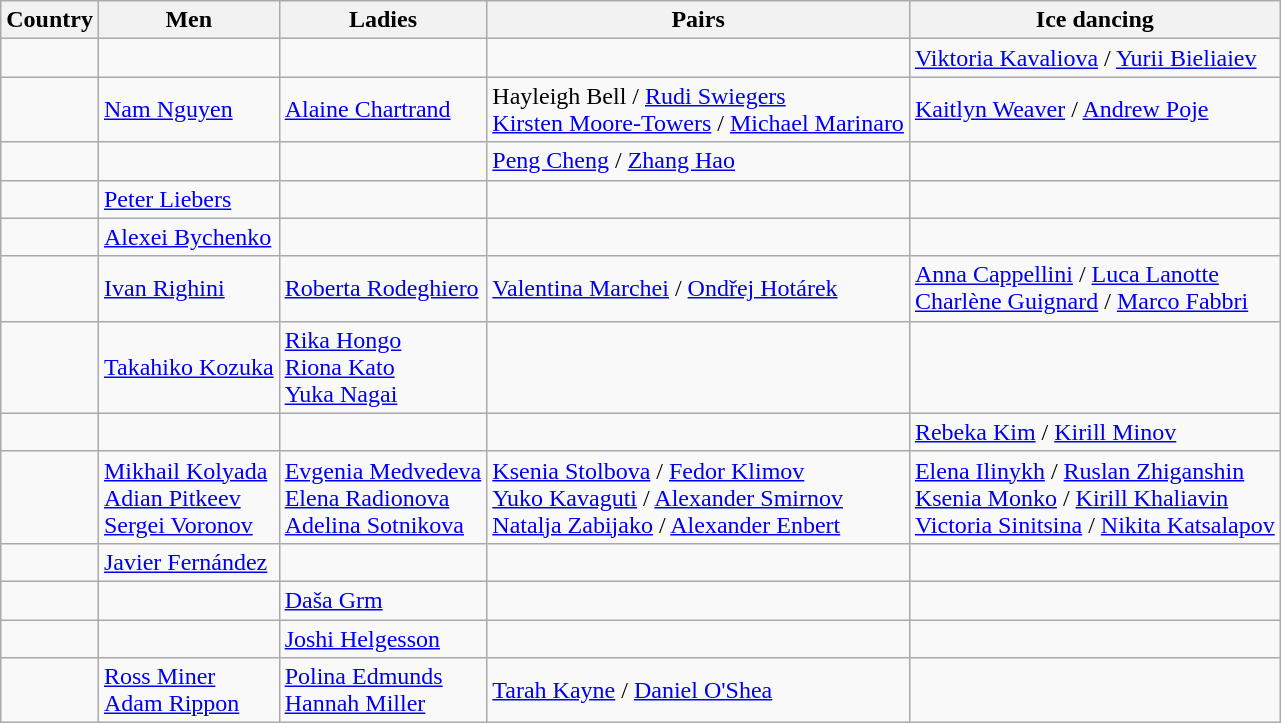<table class="wikitable">
<tr>
<th>Country</th>
<th>Men</th>
<th>Ladies</th>
<th>Pairs</th>
<th>Ice dancing</th>
</tr>
<tr>
<td></td>
<td></td>
<td></td>
<td></td>
<td><a href='#'>Viktoria Kavaliova</a> / <a href='#'>Yurii Bieliaiev</a></td>
</tr>
<tr>
<td></td>
<td><a href='#'>Nam Nguyen</a></td>
<td><a href='#'>Alaine Chartrand</a></td>
<td>Hayleigh Bell / <a href='#'>Rudi Swiegers</a> <br> <a href='#'>Kirsten Moore-Towers</a> / <a href='#'>Michael Marinaro</a></td>
<td><a href='#'>Kaitlyn Weaver</a> / <a href='#'>Andrew Poje</a></td>
</tr>
<tr>
<td></td>
<td></td>
<td></td>
<td><a href='#'>Peng Cheng</a> / <a href='#'>Zhang Hao</a></td>
<td></td>
</tr>
<tr>
<td></td>
<td><a href='#'>Peter Liebers</a></td>
<td></td>
<td></td>
<td></td>
</tr>
<tr>
<td></td>
<td><a href='#'>Alexei Bychenko</a></td>
<td></td>
<td></td>
<td></td>
</tr>
<tr>
<td></td>
<td><a href='#'>Ivan Righini</a></td>
<td><a href='#'>Roberta Rodeghiero</a></td>
<td><a href='#'>Valentina Marchei</a> / <a href='#'>Ondřej Hotárek</a></td>
<td><a href='#'>Anna Cappellini</a> / <a href='#'>Luca Lanotte</a> <br> <a href='#'>Charlène Guignard</a> / <a href='#'>Marco Fabbri</a></td>
</tr>
<tr>
<td></td>
<td><a href='#'>Takahiko Kozuka</a></td>
<td><a href='#'>Rika Hongo</a> <br> <a href='#'>Riona Kato</a> <br> <a href='#'>Yuka Nagai</a></td>
<td></td>
<td></td>
</tr>
<tr>
<td></td>
<td></td>
<td></td>
<td></td>
<td><a href='#'>Rebeka Kim</a> / <a href='#'>Kirill Minov</a></td>
</tr>
<tr>
<td></td>
<td><a href='#'>Mikhail Kolyada</a> <br> <a href='#'>Adian Pitkeev</a> <br> <a href='#'>Sergei Voronov</a></td>
<td><a href='#'>Evgenia Medvedeva</a> <br> <a href='#'>Elena Radionova</a> <br> <a href='#'>Adelina Sotnikova</a></td>
<td><a href='#'>Ksenia Stolbova</a> / <a href='#'>Fedor Klimov</a> <br> <a href='#'>Yuko Kavaguti</a> / <a href='#'>Alexander Smirnov</a> <br> <a href='#'>Natalja Zabijako</a> / <a href='#'>Alexander Enbert</a></td>
<td><a href='#'>Elena Ilinykh</a> / <a href='#'>Ruslan Zhiganshin</a> <br> <a href='#'>Ksenia Monko</a> / <a href='#'>Kirill Khaliavin</a> <br> <a href='#'>Victoria Sinitsina</a> / <a href='#'>Nikita Katsalapov</a></td>
</tr>
<tr>
<td></td>
<td><a href='#'>Javier Fernández</a></td>
<td></td>
<td></td>
<td></td>
</tr>
<tr>
<td></td>
<td></td>
<td><a href='#'>Daša Grm</a></td>
<td></td>
<td></td>
</tr>
<tr>
<td></td>
<td></td>
<td><a href='#'>Joshi Helgesson</a></td>
<td></td>
<td></td>
</tr>
<tr>
<td></td>
<td><a href='#'>Ross Miner</a> <br> <a href='#'>Adam Rippon</a></td>
<td><a href='#'>Polina Edmunds</a> <br> <a href='#'>Hannah Miller</a></td>
<td><a href='#'>Tarah Kayne</a> / <a href='#'>Daniel O'Shea</a></td>
<td></td>
</tr>
</table>
